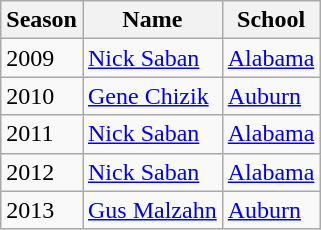<table class="wikitable">
<tr>
<th>Season</th>
<th>Name</th>
<th>School</th>
</tr>
<tr>
<td>2009</td>
<td><a href='#'>Nick Saban</a></td>
<td><a href='#'>Alabama</a></td>
</tr>
<tr>
<td>2010</td>
<td><a href='#'>Gene Chizik</a></td>
<td><a href='#'>Auburn</a></td>
</tr>
<tr>
<td>2011</td>
<td><a href='#'>Nick Saban</a></td>
<td><a href='#'>Alabama</a></td>
</tr>
<tr>
<td>2012</td>
<td><a href='#'>Nick Saban</a></td>
<td><a href='#'>Alabama</a></td>
</tr>
<tr>
<td>2013</td>
<td><a href='#'>Gus Malzahn</a></td>
<td><a href='#'>Auburn</a></td>
</tr>
</table>
